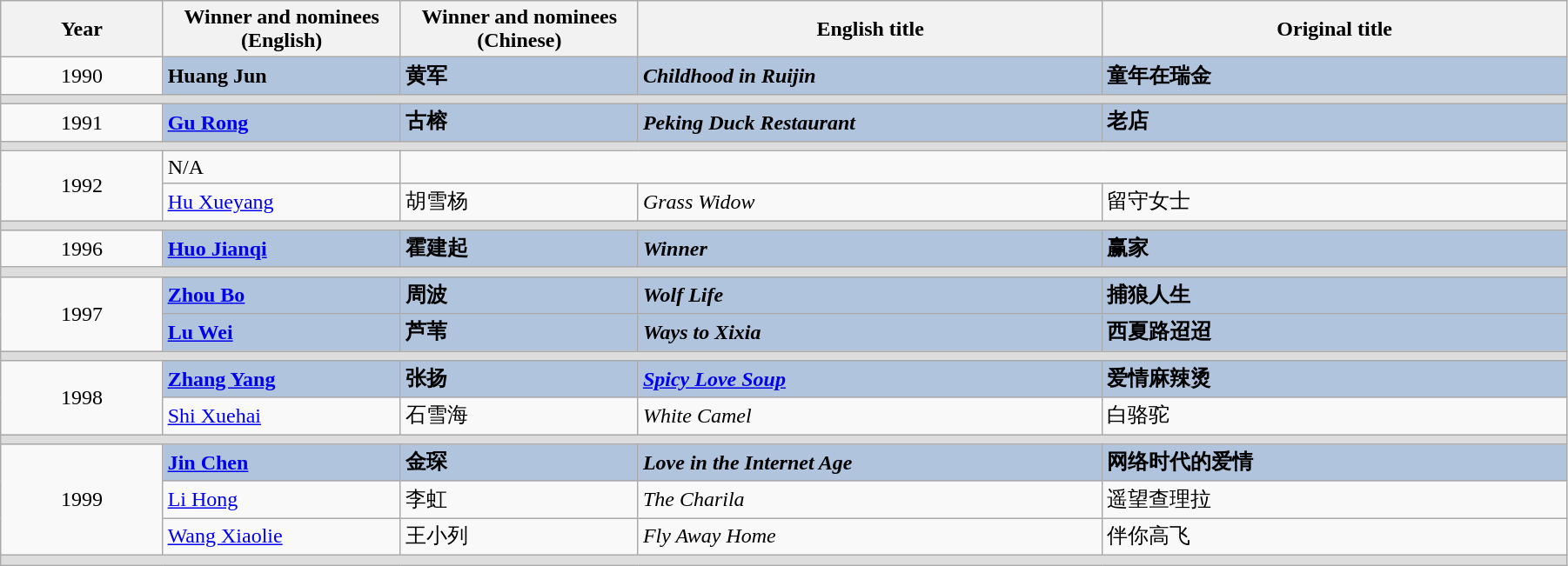<table class="wikitable" width="95%" cellpadding="5">
<tr>
<th width="100"><strong>Year</strong></th>
<th width="150"><strong>Winner and nominees<br>(English)</strong></th>
<th width="150"><strong>Winner and nominees<br>(Chinese)</strong></th>
<th width="300"><strong>English title</strong></th>
<th width="300"><strong>Original title</strong></th>
</tr>
<tr>
<td rowspan="1" style="text-align:center;">1990</td>
<td style="background:#B0C4DE;"><strong>Huang Jun</strong></td>
<td style="background:#B0C4DE;"><strong>黄军</strong></td>
<td style="background:#B0C4DE;"><strong><em>Childhood in Ruijin</em></strong></td>
<td style="background:#B0C4DE;"><strong>童年在瑞金</strong></td>
</tr>
<tr bgcolor=#DDDDDD>
<td colspan=5></td>
</tr>
<tr>
<td rowspan="1" style="text-align:center;">1991</td>
<td style="background:#B0C4DE;"><strong><a href='#'>Gu Rong</a> </strong></td>
<td style="background:#B0C4DE;"><strong>古榕</strong></td>
<td style="background:#B0C4DE;"><strong><em>Peking Duck Restaurant</em></strong></td>
<td style="background:#B0C4DE;"><strong>老店</strong></td>
</tr>
<tr bgcolor=#DDDDDD>
<td colspan=5></td>
</tr>
<tr>
<td rowspan="2" style="text-align:center;">1992</td>
<td>N/A</td>
</tr>
<tr>
<td><a href='#'>Hu Xueyang</a></td>
<td>胡雪杨</td>
<td><em>Grass Widow</em></td>
<td>留守女士</td>
</tr>
<tr bgcolor=#DDDDDD>
<td colspan=5></td>
</tr>
<tr>
<td rowspan="1" style="text-align:center;">1996</td>
<td style="background:#B0C4DE;"><strong><a href='#'>Huo Jianqi</a></strong></td>
<td style="background:#B0C4DE;"><strong>霍建起</strong></td>
<td style="background:#B0C4DE;"><strong><em>Winner</em></strong></td>
<td style="background:#B0C4DE;"><strong>赢家</strong></td>
</tr>
<tr bgcolor=#DDDDDD>
<td colspan=5></td>
</tr>
<tr>
<td rowspan="2" style="text-align:center;">1997</td>
<td style="background:#B0C4DE;"><strong><a href='#'>Zhou Bo</a></strong></td>
<td style="background:#B0C4DE;"><strong>周波</strong></td>
<td style="background:#B0C4DE;"><strong><em>Wolf Life</em></strong></td>
<td style="background:#B0C4DE;"><strong>捕狼人生</strong></td>
</tr>
<tr>
<td style="background:#B0C4DE;"><strong><a href='#'>Lu Wei</a></strong></td>
<td style="background:#B0C4DE;"><strong>芦苇</strong></td>
<td style="background:#B0C4DE;"><strong><em>Ways to Xixia</em></strong></td>
<td style="background:#B0C4DE;"><strong>西夏路迢迢</strong></td>
</tr>
<tr bgcolor=#DDDDDD>
<td colspan=5></td>
</tr>
<tr>
<td rowspan="2" style="text-align:center;">1998</td>
<td style="background:#B0C4DE;"><strong><a href='#'>Zhang Yang</a></strong></td>
<td style="background:#B0C4DE;"><strong>张扬</strong></td>
<td style="background:#B0C4DE;"><strong><em><a href='#'>Spicy Love Soup</a></em></strong></td>
<td style="background:#B0C4DE;"><strong>爱情麻辣烫</strong></td>
</tr>
<tr>
<td><a href='#'>Shi Xuehai</a></td>
<td>石雪海</td>
<td><em>White Camel</em></td>
<td>白骆驼</td>
</tr>
<tr bgcolor=#DDDDDD>
<td colspan=5></td>
</tr>
<tr>
<td rowspan="3" style="text-align:center;">1999</td>
<td style="background:#B0C4DE;"><strong><a href='#'>Jin Chen</a></strong></td>
<td style="background:#B0C4DE;"><strong>金琛</strong></td>
<td style="background:#B0C4DE;"><strong><em>Love in the Internet Age</em></strong></td>
<td style="background:#B0C4DE;"><strong>网络时代的爱情</strong></td>
</tr>
<tr>
<td><a href='#'>Li Hong</a></td>
<td>李虹</td>
<td><em>The Charila</em></td>
<td>遥望查理拉</td>
</tr>
<tr>
<td><a href='#'>Wang Xiaolie</a></td>
<td>王小列</td>
<td><em>Fly Away Home</em></td>
<td>伴你高飞</td>
</tr>
<tr bgcolor=#DDDDDD>
<td colspan=5></td>
</tr>
</table>
